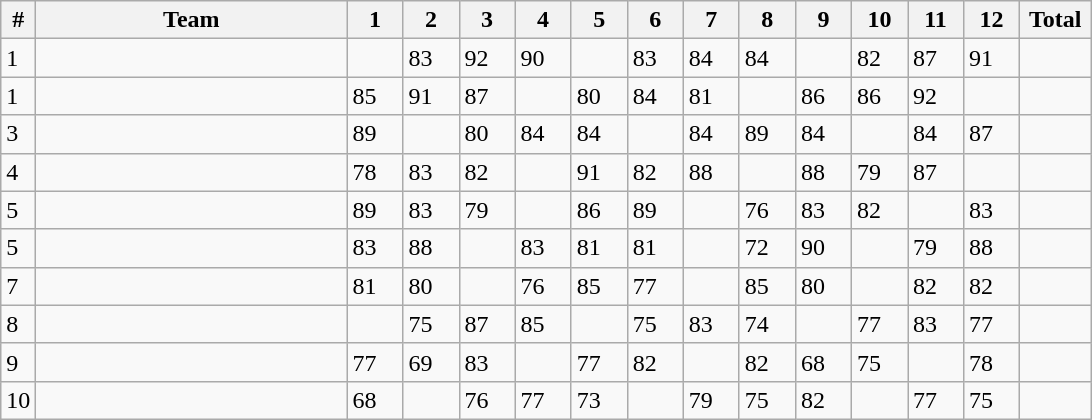<table class="wikitable sortable">
<tr>
<th>#</th>
<th width=200>Team</th>
<th width=30>1</th>
<th width=30>2</th>
<th width=30>3</th>
<th width=30>4</th>
<th width=30>5</th>
<th width=30>6</th>
<th width=30>7</th>
<th width=30>8</th>
<th width=30>9</th>
<th width=30>10</th>
<th width=30>11</th>
<th width=30>12</th>
<th width=40>Total</th>
</tr>
<tr>
<td>1</td>
<td></td>
<td></td>
<td>83</td>
<td>92</td>
<td>90</td>
<td></td>
<td>83</td>
<td>84</td>
<td>84</td>
<td></td>
<td>82</td>
<td>87</td>
<td>91</td>
<td></td>
</tr>
<tr>
<td>1</td>
<td></td>
<td>85</td>
<td>91</td>
<td>87</td>
<td></td>
<td>80</td>
<td>84</td>
<td>81</td>
<td></td>
<td>86</td>
<td>86</td>
<td>92</td>
<td></td>
<td></td>
</tr>
<tr>
<td>3</td>
<td></td>
<td>89</td>
<td></td>
<td>80</td>
<td>84</td>
<td>84</td>
<td></td>
<td>84</td>
<td>89</td>
<td>84</td>
<td></td>
<td>84</td>
<td>87</td>
<td></td>
</tr>
<tr>
<td>4</td>
<td></td>
<td>78</td>
<td>83</td>
<td>82</td>
<td></td>
<td>91</td>
<td>82</td>
<td>88</td>
<td></td>
<td>88</td>
<td>79</td>
<td>87</td>
<td></td>
<td></td>
</tr>
<tr>
<td>5</td>
<td></td>
<td>89</td>
<td>83</td>
<td>79</td>
<td></td>
<td>86</td>
<td>89</td>
<td></td>
<td>76</td>
<td>83</td>
<td>82</td>
<td></td>
<td>83</td>
<td></td>
</tr>
<tr>
<td>5</td>
<td></td>
<td>83</td>
<td>88</td>
<td></td>
<td>83</td>
<td>81</td>
<td>81</td>
<td></td>
<td>72</td>
<td>90</td>
<td></td>
<td>79</td>
<td>88</td>
<td></td>
</tr>
<tr>
<td>7</td>
<td></td>
<td>81</td>
<td>80</td>
<td></td>
<td>76</td>
<td>85</td>
<td>77</td>
<td></td>
<td>85</td>
<td>80</td>
<td></td>
<td>82</td>
<td>82</td>
<td></td>
</tr>
<tr>
<td>8</td>
<td></td>
<td></td>
<td>75</td>
<td>87</td>
<td>85</td>
<td></td>
<td>75</td>
<td>83</td>
<td>74</td>
<td></td>
<td>77</td>
<td>83</td>
<td>77</td>
<td></td>
</tr>
<tr>
<td>9</td>
<td></td>
<td>77</td>
<td>69</td>
<td>83</td>
<td></td>
<td>77</td>
<td>82</td>
<td></td>
<td>82</td>
<td>68</td>
<td>75</td>
<td></td>
<td>78</td>
<td></td>
</tr>
<tr>
<td>10</td>
<td></td>
<td>68</td>
<td></td>
<td>76</td>
<td>77</td>
<td>73</td>
<td></td>
<td>79</td>
<td>75</td>
<td>82</td>
<td></td>
<td>77</td>
<td>75</td>
<td></td>
</tr>
</table>
